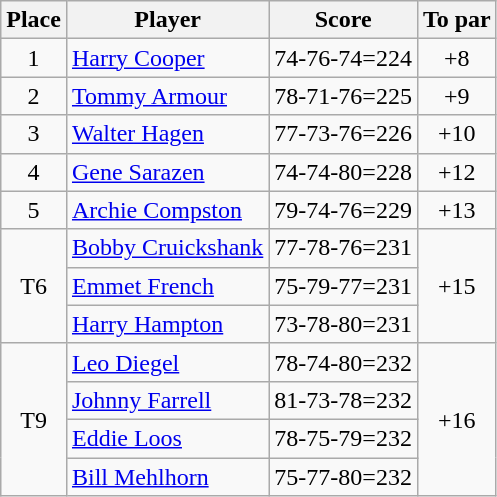<table class=wikitable>
<tr>
<th>Place</th>
<th>Player</th>
<th>Score</th>
<th>To par</th>
</tr>
<tr>
<td align=center>1</td>
<td> <a href='#'>Harry Cooper</a></td>
<td>74-76-74=224</td>
<td align=center>+8</td>
</tr>
<tr>
<td align=center>2</td>
<td> <a href='#'>Tommy Armour</a></td>
<td>78-71-76=225</td>
<td align=center>+9</td>
</tr>
<tr>
<td align=center>3</td>
<td> <a href='#'>Walter Hagen</a></td>
<td>77-73-76=226</td>
<td align=center>+10</td>
</tr>
<tr>
<td align=center>4</td>
<td> <a href='#'>Gene Sarazen</a></td>
<td>74-74-80=228</td>
<td align=center>+12</td>
</tr>
<tr>
<td align=center>5</td>
<td> <a href='#'>Archie Compston</a></td>
<td>79-74-76=229</td>
<td align=center>+13</td>
</tr>
<tr>
<td rowspan=3 align=center>T6</td>
<td> <a href='#'>Bobby Cruickshank</a></td>
<td>77-78-76=231</td>
<td rowspan=3 align=center>+15</td>
</tr>
<tr>
<td> <a href='#'>Emmet French</a></td>
<td>75-79-77=231</td>
</tr>
<tr>
<td> <a href='#'>Harry Hampton</a></td>
<td>73-78-80=231</td>
</tr>
<tr>
<td rowspan=4 align=center>T9</td>
<td> <a href='#'>Leo Diegel</a></td>
<td>78-74-80=232</td>
<td rowspan=4 align=center>+16</td>
</tr>
<tr>
<td> <a href='#'>Johnny Farrell</a></td>
<td>81-73-78=232</td>
</tr>
<tr>
<td> <a href='#'>Eddie Loos</a></td>
<td>78-75-79=232</td>
</tr>
<tr>
<td> <a href='#'>Bill Mehlhorn</a></td>
<td>75-77-80=232</td>
</tr>
</table>
